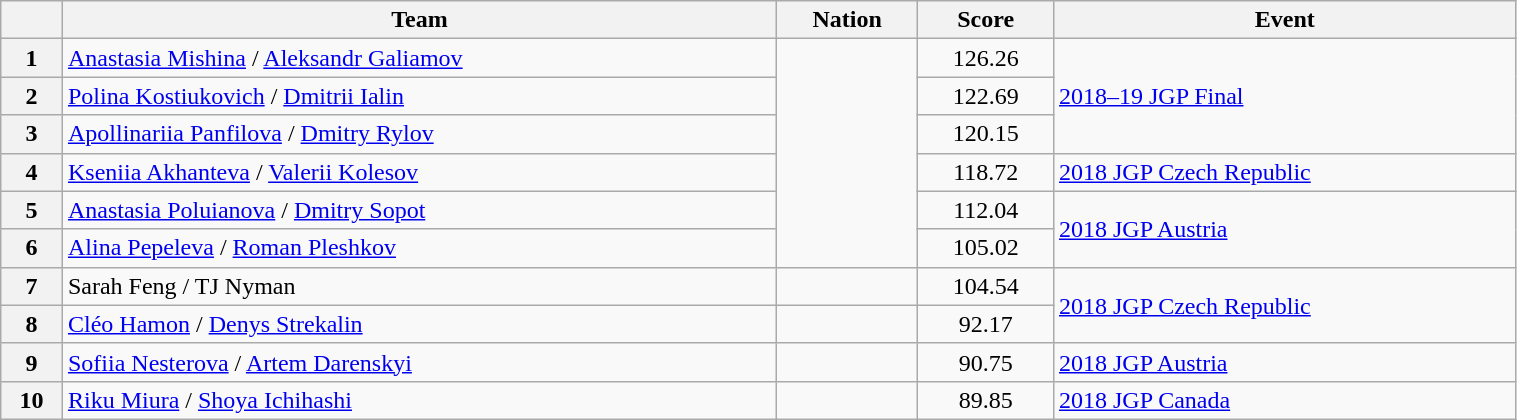<table class="wikitable sortable" style="text-align:left; width:80%">
<tr>
<th scope="col"></th>
<th scope="col">Team</th>
<th scope="col">Nation</th>
<th scope="col">Score</th>
<th scope="col">Event</th>
</tr>
<tr>
<th scope="row">1</th>
<td><a href='#'>Anastasia Mishina</a> / <a href='#'>Aleksandr Galiamov</a></td>
<td rowspan="6"></td>
<td style="text-align:center;">126.26</td>
<td rowspan="3"><a href='#'>2018–19 JGP Final</a></td>
</tr>
<tr>
<th scope="row">2</th>
<td><a href='#'>Polina Kostiukovich</a> / <a href='#'>Dmitrii Ialin</a></td>
<td style="text-align:center;">122.69</td>
</tr>
<tr>
<th scope="row">3</th>
<td><a href='#'>Apollinariia Panfilova</a> / <a href='#'>Dmitry Rylov</a></td>
<td style="text-align:center;">120.15</td>
</tr>
<tr>
<th scope="row">4</th>
<td><a href='#'>Kseniia Akhanteva</a> / <a href='#'>Valerii Kolesov</a></td>
<td style="text-align:center;">118.72</td>
<td><a href='#'>2018 JGP Czech Republic</a></td>
</tr>
<tr>
<th scope="row">5</th>
<td><a href='#'>Anastasia Poluianova</a> / <a href='#'>Dmitry Sopot</a></td>
<td style="text-align:center;">112.04</td>
<td rowspan="2"><a href='#'>2018 JGP Austria</a></td>
</tr>
<tr>
<th scope="row">6</th>
<td><a href='#'>Alina Pepeleva</a> / <a href='#'>Roman Pleshkov</a></td>
<td style="text-align:center;">105.02</td>
</tr>
<tr>
<th scope="row">7</th>
<td>Sarah Feng / TJ Nyman</td>
<td></td>
<td style="text-align:center;">104.54</td>
<td rowspan="2"><a href='#'>2018 JGP Czech Republic</a></td>
</tr>
<tr>
<th scope="row">8</th>
<td><a href='#'>Cléo Hamon</a> / <a href='#'>Denys Strekalin</a></td>
<td></td>
<td style="text-align:center;">92.17</td>
</tr>
<tr>
<th scope="row">9</th>
<td><a href='#'>Sofiia Nesterova</a> / <a href='#'>Artem Darenskyi</a></td>
<td></td>
<td style="text-align:center;">90.75</td>
<td><a href='#'>2018 JGP Austria</a></td>
</tr>
<tr>
<th scope="row">10</th>
<td><a href='#'>Riku Miura</a> / <a href='#'>Shoya Ichihashi</a></td>
<td></td>
<td style="text-align:center;">89.85</td>
<td><a href='#'>2018 JGP Canada</a></td>
</tr>
</table>
